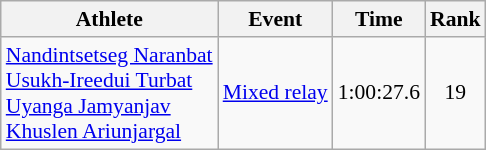<table class="wikitable" style="font-size:90%">
<tr>
<th>Athlete</th>
<th>Event</th>
<th>Time</th>
<th>Rank</th>
</tr>
<tr align=center>
<td align=left><a href='#'>Nandintsetseg Naranbat</a><br><a href='#'>Usukh-Ireedui Turbat</a><br><a href='#'>Uyanga Jamyanjav</a><br><a href='#'>Khuslen Ariunjargal</a></td>
<td align=left><a href='#'>Mixed relay</a></td>
<td>1:00:27.6</td>
<td>19</td>
</tr>
</table>
